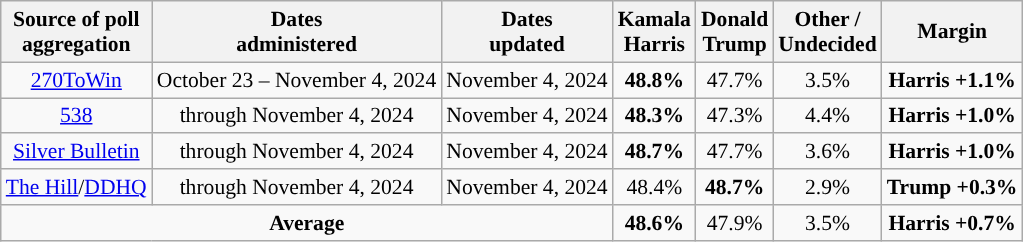<table class="wikitable sortable" style="text-align:center;font-size:90%;line-height:17px">
<tr>
<th>Source of poll<br>aggregation</th>
<th>Dates<br>administered</th>
<th>Dates<br>updated</th>
<th class="unsortable">Kamala<br>Harris<br><small></small></th>
<th class="unsortable">Donald<br>Trump<br><small></small></th>
<th>Other /<br>Undecided<br></th>
<th>Margin</th>
</tr>
<tr>
<td><a href='#'>270ToWin</a></td>
<td>October 23 – November 4, 2024</td>
<td>November 4, 2024</td>
<td style="color:black;background-color:"><strong>48.8%</strong></td>
<td>47.7%</td>
<td>3.5%</td>
<td style="color:black;background-color:"><strong>Harris +1.1%</strong></td>
</tr>
<tr>
<td><a href='#'>538</a></td>
<td>through November 4, 2024</td>
<td>November 4, 2024</td>
<td style="color:black;background-color:"><strong>48.3%</strong></td>
<td>47.3%</td>
<td>4.4%</td>
<td style="color:black;background-color:"><strong>Harris +1.0%</strong></td>
</tr>
<tr>
<td><a href='#'>Silver Bulletin</a></td>
<td>through November 4, 2024</td>
<td>November 4, 2024</td>
<td style="color:black;background-color:"><strong>48.7%</strong></td>
<td>47.7%</td>
<td>3.6%</td>
<td style="color:black;background-color:"><strong>Harris +1.0%</strong></td>
</tr>
<tr>
<td><a href='#'>The Hill</a>/<a href='#'>DDHQ</a></td>
<td>through November 4, 2024</td>
<td>November 4, 2024</td>
<td>48.4%</td>
<td style="background-color:"><strong>48.7%</strong></td>
<td>2.9%</td>
<td style="background-color:"><strong>Trump +0.3%</strong></td>
</tr>
<tr>
<td colspan="3"><strong>Average</strong></td>
<td style="color:black;background-color:"><strong>48.6%</strong></td>
<td>47.9%</td>
<td>3.5%</td>
<td style="color:black;background-color:"><strong>Harris +0.7%</strong></td>
</tr>
</table>
